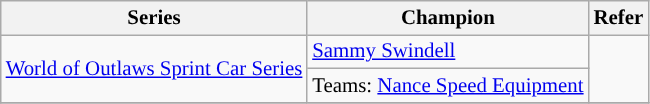<table class="wikitable" style="font-size:87%;">
<tr>
<th>Series</th>
<th>Champion</th>
<th>Refer</th>
</tr>
<tr>
<td rowspan=2><a href='#'>World of Outlaws Sprint Car Series</a></td>
<td> <a href='#'>Sammy Swindell</a></td>
<td rowspan=2></td>
</tr>
<tr>
<td>Teams:  <a href='#'>Nance Speed Equipment</a></td>
</tr>
<tr>
</tr>
</table>
